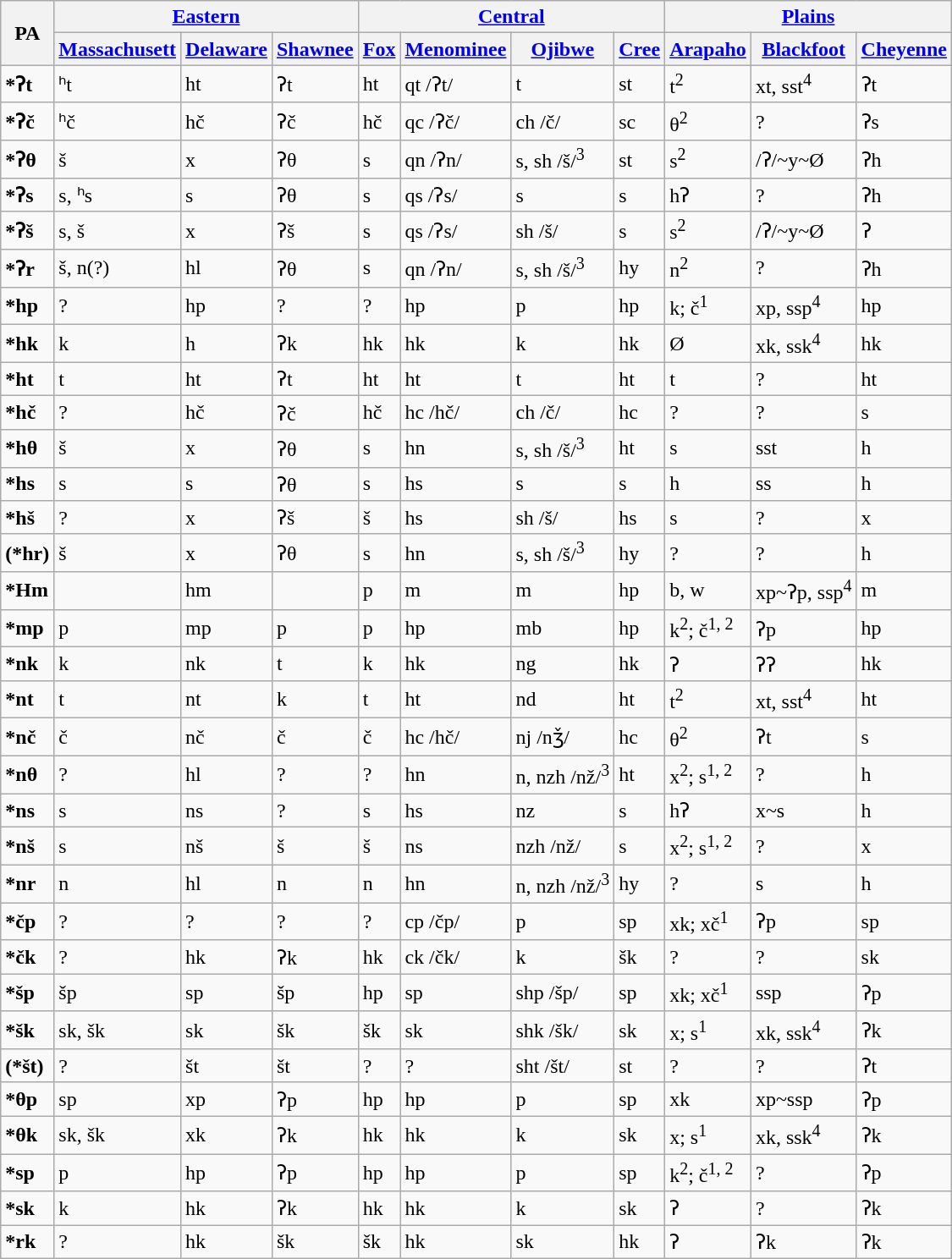<table class="wikitable">
<tr>
<th rowspan="2">PA</th>
<th colspan="3"><a href='#'>Eastern</a></th>
<th colspan="4"><a href='#'>Central</a></th>
<th colspan="3"><a href='#'>Plains</a></th>
</tr>
<tr>
<th><a href='#'>Massachusett</a></th>
<th><a href='#'>Delaware</a></th>
<th><a href='#'>Shawnee</a></th>
<th><a href='#'>Fox</a></th>
<th><a href='#'>Menominee</a></th>
<th><a href='#'>Ojibwe</a></th>
<th><a href='#'>Cree</a></th>
<th><a href='#'>Arapaho</a></th>
<th><a href='#'>Blackfoot</a></th>
<th><a href='#'>Cheyenne</a></th>
</tr>
<tr>
<td><strong>*ʔt</strong></td>
<td>ʰt</td>
<td>ht</td>
<td>ʔt</td>
<td>ht</td>
<td>qt /ʔt/</td>
<td>t</td>
<td>st</td>
<td>t<sup>2</sup></td>
<td>xt, sst<sup>4</sup></td>
<td>ʔt</td>
</tr>
<tr>
<td><strong>*ʔč</strong></td>
<td>ʰč</td>
<td>hč</td>
<td>ʔč</td>
<td>hč</td>
<td>qc /ʔč/</td>
<td>ch /č/</td>
<td>sc</td>
<td>θ<sup>2</sup></td>
<td>?</td>
<td>ʔs</td>
</tr>
<tr>
<td><strong>*ʔθ</strong></td>
<td>š</td>
<td>x</td>
<td>ʔθ</td>
<td>s</td>
<td>qn /ʔn/</td>
<td>s, sh /š/<sup>3</sup></td>
<td>st</td>
<td>s<sup>2</sup></td>
<td>/ʔ/~y~Ø</td>
<td>ʔh</td>
</tr>
<tr>
<td><strong>*ʔs</strong></td>
<td>s, ʰs</td>
<td>s</td>
<td>ʔθ</td>
<td>s</td>
<td>qs /ʔs/</td>
<td>s</td>
<td>s</td>
<td>hʔ</td>
<td>?</td>
<td>ʔh</td>
</tr>
<tr>
<td><strong>*ʔš</strong></td>
<td>s, š</td>
<td>x</td>
<td>ʔš</td>
<td>s</td>
<td>qs /ʔs/</td>
<td>sh /š/</td>
<td>s</td>
<td>s<sup>2</sup></td>
<td>/ʔ/~y~Ø</td>
<td>ʔ</td>
</tr>
<tr>
<td><strong>*ʔr</strong></td>
<td>š, n(?)</td>
<td>hl</td>
<td>ʔθ</td>
<td>s</td>
<td>qn /ʔn/</td>
<td>s, sh /š/<sup>3</sup></td>
<td>hy</td>
<td>n<sup>2</sup></td>
<td>?</td>
<td>ʔh</td>
</tr>
<tr>
<td><strong>*hp</strong></td>
<td>?</td>
<td>hp</td>
<td>?</td>
<td>?</td>
<td>hp</td>
<td>p</td>
<td>hp</td>
<td>k; č<sup>1</sup></td>
<td>xp, ssp<sup>4</sup></td>
<td>hp</td>
</tr>
<tr>
<td><strong>*hk</strong></td>
<td>k</td>
<td>h</td>
<td>ʔk</td>
<td>hk</td>
<td>hk</td>
<td>k</td>
<td>hk</td>
<td>Ø</td>
<td>xk, ssk<sup>4</sup></td>
<td>hk</td>
</tr>
<tr>
<td><strong>*ht</strong></td>
<td>t</td>
<td>ht</td>
<td>ʔt</td>
<td>ht</td>
<td>ht</td>
<td>t</td>
<td>ht</td>
<td>t</td>
<td>?</td>
<td>ht</td>
</tr>
<tr>
<td><strong>*hč</strong></td>
<td>?</td>
<td>hč</td>
<td>ʔč</td>
<td>hč</td>
<td>hc /hč/</td>
<td>ch /č/</td>
<td>hc</td>
<td>?</td>
<td>?</td>
<td>s</td>
</tr>
<tr>
<td><strong>*hθ</strong></td>
<td>š</td>
<td>x</td>
<td>ʔθ</td>
<td>s</td>
<td>hn</td>
<td>s, sh /š/<sup>3</sup></td>
<td>ht</td>
<td>s</td>
<td>sst</td>
<td>h</td>
</tr>
<tr>
<td><strong>*hs</strong></td>
<td>s</td>
<td>s</td>
<td>ʔθ</td>
<td>s</td>
<td>hs</td>
<td>s</td>
<td>s</td>
<td>h</td>
<td>ss</td>
<td>h</td>
</tr>
<tr>
<td><strong>*hš</strong></td>
<td>?</td>
<td>x</td>
<td>ʔš</td>
<td>š</td>
<td>hs</td>
<td>sh /š/</td>
<td>hs</td>
<td>s</td>
<td>?</td>
<td>x</td>
</tr>
<tr>
<td><strong>(*hr)</strong></td>
<td>š</td>
<td>x</td>
<td>ʔθ</td>
<td>s</td>
<td>hn</td>
<td>s, sh /š/<sup>3</sup></td>
<td>hy</td>
<td>?</td>
<td>?</td>
<td>h</td>
</tr>
<tr>
<td><strong>*Hm</strong></td>
<td></td>
<td>hm</td>
<td></td>
<td>p</td>
<td>m</td>
<td>m</td>
<td>hp</td>
<td>b, w</td>
<td>xp~ʔp, ssp<sup>4</sup></td>
<td>m</td>
</tr>
<tr>
<td><strong>*mp</strong></td>
<td>p</td>
<td>mp</td>
<td>p</td>
<td>p</td>
<td>hp</td>
<td>mb</td>
<td>hp</td>
<td>k<sup>2</sup>; č<sup>1, 2</sup></td>
<td>ʔp</td>
<td>hp</td>
</tr>
<tr>
<td><strong>*nk</strong></td>
<td>k</td>
<td>nk</td>
<td>t</td>
<td>k</td>
<td>hk</td>
<td>ng</td>
<td>hk</td>
<td>ʔ</td>
<td>ʔʔ</td>
<td>hk</td>
</tr>
<tr>
<td><strong>*nt</strong></td>
<td>t</td>
<td>nt</td>
<td>k</td>
<td>t</td>
<td>ht</td>
<td>nd</td>
<td>ht</td>
<td>t<sup>2</sup></td>
<td>xt, sst<sup>4</sup></td>
<td>ht</td>
</tr>
<tr>
<td><strong>*nč</strong></td>
<td>č</td>
<td>nč</td>
<td>č</td>
<td>č</td>
<td>hc /hč/</td>
<td>nj /nǯ/</td>
<td>hc</td>
<td>θ<sup>2</sup></td>
<td>ʔt</td>
<td>s</td>
</tr>
<tr>
<td><strong>*nθ</strong></td>
<td>?</td>
<td>hl</td>
<td>?</td>
<td>?</td>
<td>hn</td>
<td>n, nzh /nž/<sup>3</sup></td>
<td>ht</td>
<td>x<sup>2</sup>; s<sup>1, 2</sup></td>
<td>?</td>
<td>h</td>
</tr>
<tr>
<td><strong>*ns</strong></td>
<td>s</td>
<td>ns</td>
<td>?</td>
<td>s</td>
<td>hs</td>
<td>nz</td>
<td>s</td>
<td>hʔ</td>
<td>x~s</td>
<td>h</td>
</tr>
<tr>
<td><strong>*nš</strong></td>
<td>s</td>
<td>nš</td>
<td>š</td>
<td>š</td>
<td>ns</td>
<td>nzh /nž/</td>
<td>s</td>
<td>x<sup>2</sup>; s<sup>1, 2</sup></td>
<td>?</td>
<td>x</td>
</tr>
<tr>
<td><strong>*nr</strong></td>
<td>n</td>
<td>hl</td>
<td>n</td>
<td>n</td>
<td>hn</td>
<td>n, nzh /nž/<sup>3</sup></td>
<td>hy</td>
<td>?</td>
<td>s</td>
<td>h</td>
</tr>
<tr>
<td><strong>*čp</strong></td>
<td>?</td>
<td>?</td>
<td>?</td>
<td>?</td>
<td>cp /čp/</td>
<td>p</td>
<td>sp</td>
<td>xk; xč<sup>1</sup></td>
<td>ʔp</td>
<td>sp</td>
</tr>
<tr>
<td><strong>*čk</strong></td>
<td>?</td>
<td>hk</td>
<td>ʔk</td>
<td>hk</td>
<td>ck /čk/</td>
<td>k</td>
<td>šk</td>
<td>?</td>
<td>?</td>
<td>sk</td>
</tr>
<tr>
<td><strong>*šp</strong></td>
<td>šp</td>
<td>sp</td>
<td>šp</td>
<td>hp</td>
<td>sp</td>
<td>shp /šp/</td>
<td>sp</td>
<td>xk; xč<sup>1</sup></td>
<td>ssp</td>
<td>ʔp</td>
</tr>
<tr>
<td><strong>*šk</strong></td>
<td>sk, šk</td>
<td>sk</td>
<td>šk</td>
<td>šk</td>
<td>sk</td>
<td>shk /šk/</td>
<td>sk</td>
<td>x; s<sup>1</sup></td>
<td>xk, ssk<sup>4</sup></td>
<td>ʔk</td>
</tr>
<tr>
<td><strong>(*št)</strong></td>
<td>?</td>
<td>št</td>
<td>št</td>
<td>?</td>
<td>?</td>
<td>sht /št/</td>
<td>st</td>
<td>?</td>
<td>?</td>
<td>ʔt</td>
</tr>
<tr>
<td><strong>*θp</strong></td>
<td>sp</td>
<td>xp</td>
<td>ʔp</td>
<td>hp</td>
<td>hp</td>
<td>p</td>
<td>sp</td>
<td>xk</td>
<td>xp~ssp</td>
<td>ʔp</td>
</tr>
<tr>
<td><strong>*θk</strong></td>
<td>sk, šk</td>
<td>xk</td>
<td>ʔk</td>
<td>hk</td>
<td>hk</td>
<td>k</td>
<td>sk</td>
<td>x; s<sup>1</sup></td>
<td>xk, ssk<sup>4</sup></td>
<td>ʔk</td>
</tr>
<tr>
<td><strong>*sp</strong></td>
<td>p</td>
<td>hp</td>
<td>ʔp</td>
<td>hp</td>
<td>hp</td>
<td>p</td>
<td>sp</td>
<td>k<sup>2</sup>; č<sup>1, 2</sup></td>
<td>?</td>
<td>ʔp</td>
</tr>
<tr>
<td><strong>*sk</strong></td>
<td>k</td>
<td>hk</td>
<td>ʔk</td>
<td>hk</td>
<td>hk</td>
<td>k</td>
<td>sk</td>
<td>ʔ</td>
<td>?</td>
<td>ʔk</td>
</tr>
<tr>
<td><strong>*rk</strong></td>
<td>?</td>
<td>hk</td>
<td>šk</td>
<td>šk</td>
<td>hk</td>
<td>sk</td>
<td>hk</td>
<td>ʔ</td>
<td>ʔk</td>
<td>ʔk</td>
</tr>
</table>
